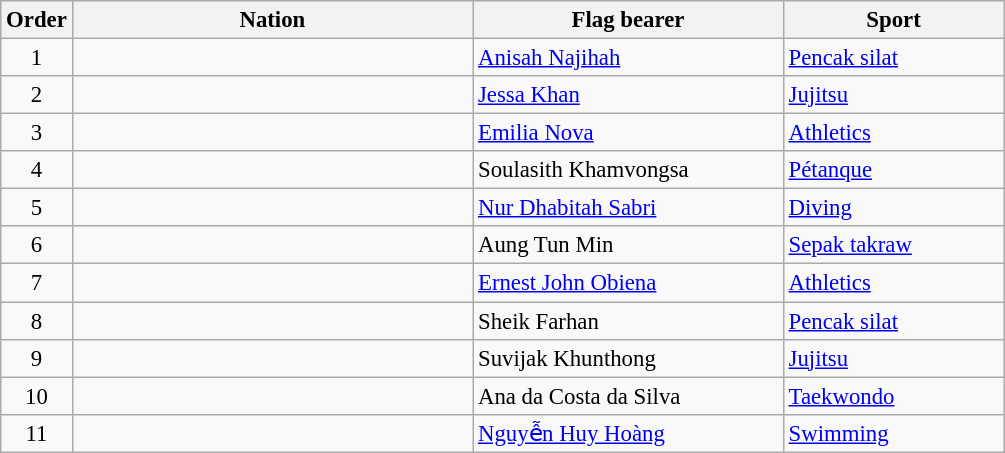<table class="sortable wikitable" style="font-size:95%">
<tr>
<th width=25>Order</th>
<th width=260>Nation</th>
<th width=200>Flag bearer</th>
<th width=140>Sport</th>
</tr>
<tr>
<td align="center">1</td>
<td></td>
<td><a href='#'>Anisah Najihah</a></td>
<td><a href='#'>Pencak silat</a></td>
</tr>
<tr>
<td align="center">2</td>
<td></td>
<td><a href='#'>Jessa Khan</a></td>
<td><a href='#'>Jujitsu</a></td>
</tr>
<tr>
<td align="center">3</td>
<td></td>
<td><a href='#'>Emilia Nova</a></td>
<td><a href='#'>Athletics</a></td>
</tr>
<tr>
<td align="center">4</td>
<td></td>
<td>Soulasith Khamvongsa</td>
<td><a href='#'>Pétanque</a></td>
</tr>
<tr>
<td align="center">5</td>
<td></td>
<td><a href='#'>Nur Dhabitah Sabri</a></td>
<td><a href='#'>Diving</a></td>
</tr>
<tr>
<td align="center">6</td>
<td></td>
<td>Aung Tun Min</td>
<td><a href='#'>Sepak takraw</a></td>
</tr>
<tr>
<td align="center">7</td>
<td></td>
<td><a href='#'>Ernest John Obiena</a></td>
<td><a href='#'>Athletics</a></td>
</tr>
<tr>
<td align="center">8</td>
<td></td>
<td>Sheik Farhan</td>
<td><a href='#'>Pencak silat</a></td>
</tr>
<tr>
<td align="center">9</td>
<td></td>
<td>Suvijak Khunthong</td>
<td><a href='#'>Jujitsu</a></td>
</tr>
<tr>
<td align="center">10</td>
<td></td>
<td>Ana da Costa da Silva</td>
<td><a href='#'>Taekwondo</a></td>
</tr>
<tr>
<td align="center">11</td>
<td></td>
<td><a href='#'>Nguyễn Huy Hoàng</a></td>
<td><a href='#'>Swimming</a></td>
</tr>
</table>
